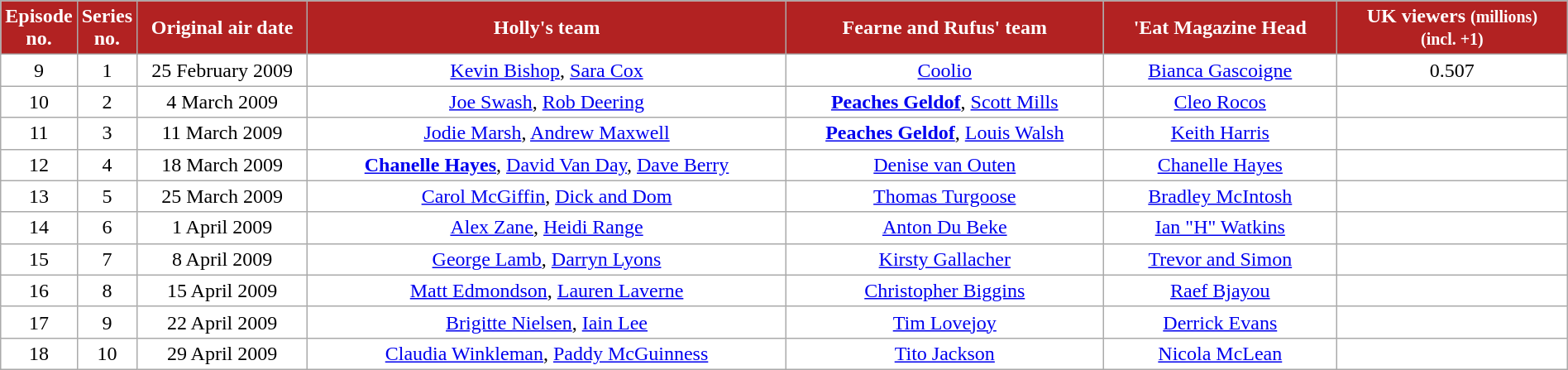<table class="wikitable" style="width:100%; background:#fff; text-align:center;">
<tr style="color:white">
<th style="background:#b22222; width:20px;">Episode<br>no.</th>
<th style="background:#b22222; width:20px;">Series<br>no.</th>
<th style="background:#b22222; width:130px;">Original air date</th>
<th style="background:#b22222;">Holly's team</th>
<th style="background:#b22222;">Fearne and Rufus' team</th>
<th style="background:#b22222;">'Eat Magazine Head</th>
<th style="background:#b22222;">UK viewers <small>(millions)</small><br><small>(incl. +1)</small></th>
</tr>
<tr>
<td>9</td>
<td>1</td>
<td>25 February 2009</td>
<td><a href='#'>Kevin Bishop</a>, <a href='#'>Sara Cox</a></td>
<td><a href='#'>Coolio</a></td>
<td><a href='#'>Bianca Gascoigne</a></td>
<td>0.507</td>
</tr>
<tr>
<td>10</td>
<td>2</td>
<td>4 March 2009</td>
<td><a href='#'>Joe Swash</a>, <a href='#'>Rob Deering</a></td>
<td><strong><a href='#'>Peaches Geldof</a></strong>, <a href='#'>Scott Mills</a></td>
<td><a href='#'>Cleo Rocos</a></td>
<td></td>
</tr>
<tr>
<td>11</td>
<td>3</td>
<td>11 March 2009</td>
<td><a href='#'>Jodie Marsh</a>, <a href='#'>Andrew Maxwell</a></td>
<td><strong><a href='#'>Peaches Geldof</a></strong>, <a href='#'>Louis Walsh</a></td>
<td><a href='#'>Keith Harris</a></td>
<td></td>
</tr>
<tr>
<td>12</td>
<td>4</td>
<td>18 March 2009</td>
<td><strong><a href='#'>Chanelle Hayes</a></strong>, <a href='#'>David Van Day</a>, <a href='#'>Dave Berry</a></td>
<td><a href='#'>Denise van Outen</a></td>
<td><a href='#'>Chanelle Hayes</a></td>
<td></td>
</tr>
<tr>
<td>13</td>
<td>5</td>
<td>25 March 2009</td>
<td><a href='#'>Carol McGiffin</a>, <a href='#'>Dick and Dom</a></td>
<td><a href='#'>Thomas Turgoose</a></td>
<td><a href='#'>Bradley McIntosh</a></td>
<td></td>
</tr>
<tr>
<td>14</td>
<td>6</td>
<td>1 April 2009</td>
<td><a href='#'>Alex Zane</a>, <a href='#'>Heidi Range</a></td>
<td><a href='#'>Anton Du Beke</a></td>
<td><a href='#'>Ian "H" Watkins</a></td>
<td></td>
</tr>
<tr>
<td>15</td>
<td>7</td>
<td>8 April 2009</td>
<td><a href='#'>George Lamb</a>, <a href='#'>Darryn Lyons</a></td>
<td><a href='#'>Kirsty Gallacher</a></td>
<td><a href='#'>Trevor and Simon</a></td>
<td></td>
</tr>
<tr>
<td>16</td>
<td>8</td>
<td>15 April 2009</td>
<td><a href='#'>Matt Edmondson</a>, <a href='#'>Lauren Laverne</a></td>
<td><a href='#'>Christopher Biggins</a></td>
<td><a href='#'>Raef Bjayou</a></td>
<td></td>
</tr>
<tr>
<td>17</td>
<td>9</td>
<td>22 April 2009</td>
<td><a href='#'>Brigitte Nielsen</a>, <a href='#'>Iain Lee</a></td>
<td><a href='#'>Tim Lovejoy</a></td>
<td><a href='#'>Derrick Evans</a></td>
<td></td>
</tr>
<tr>
<td>18</td>
<td>10</td>
<td>29 April 2009</td>
<td><a href='#'>Claudia Winkleman</a>, <a href='#'>Paddy McGuinness</a></td>
<td><a href='#'>Tito Jackson</a></td>
<td><a href='#'>Nicola McLean</a></td>
<td></td>
</tr>
</table>
